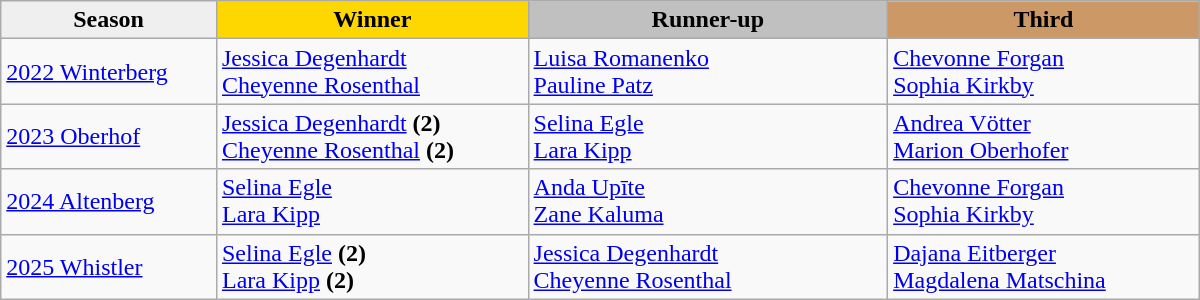<table class="wikitable sortable" style="width:800px;">
<tr>
<th style="width:18%; background:#efefef;">Season</th>
<th style="width:26%; background:gold">Winner</th>
<th style="width:30%; background:silver">Runner-up</th>
<th style="width:26%; background:#CC9966">Third</th>
</tr>
<tr>
<td><a href='#'>2022 Winterberg</a></td>
<td><a href='#'>Jessica Degenhardt</a><br><a href='#'>Cheyenne Rosenthal</a><br></td>
<td><a href='#'>Luisa Romanenko</a><br><a href='#'>Pauline Patz</a><br></td>
<td><a href='#'>Chevonne Forgan</a><br><a href='#'>Sophia Kirkby</a><br></td>
</tr>
<tr>
<td><a href='#'>2023 Oberhof</a></td>
<td><a href='#'>Jessica Degenhardt</a> <strong>(2)</strong><br><a href='#'>Cheyenne Rosenthal</a> <strong>(2)</strong><br></td>
<td><a href='#'>Selina Egle</a><br><a href='#'>Lara Kipp</a><br></td>
<td><a href='#'>Andrea Vötter</a><br><a href='#'>Marion Oberhofer</a><br></td>
</tr>
<tr>
<td><a href='#'>2024 Altenberg</a></td>
<td><a href='#'>Selina Egle</a><br><a href='#'>Lara Kipp</a><br></td>
<td><a href='#'>Anda Upīte</a><br><a href='#'>Zane Kaluma</a><br></td>
<td><a href='#'>Chevonne Forgan</a><br><a href='#'>Sophia Kirkby</a><br></td>
</tr>
<tr>
<td><a href='#'>2025 Whistler</a></td>
<td><a href='#'>Selina Egle</a> <strong>(2)</strong><br><a href='#'>Lara Kipp</a> <strong>(2)</strong><br></td>
<td><a href='#'>Jessica Degenhardt</a><br><a href='#'>Cheyenne Rosenthal</a><br></td>
<td><a href='#'>Dajana Eitberger</a><br><a href='#'>Magdalena Matschina</a><br></td>
</tr>
</table>
